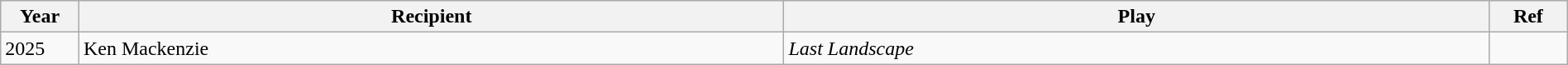<table class = "wikitable sortable" width=100%>
<tr>
<th width=5%>Year</th>
<th width=45%>Recipient</th>
<th width=45%>Play</th>
<th width=5%>Ref</th>
</tr>
<tr>
<td>2025</td>
<td>Ken Mackenzie</td>
<td><em>Last Landscape</em></td>
<td></td>
</tr>
</table>
